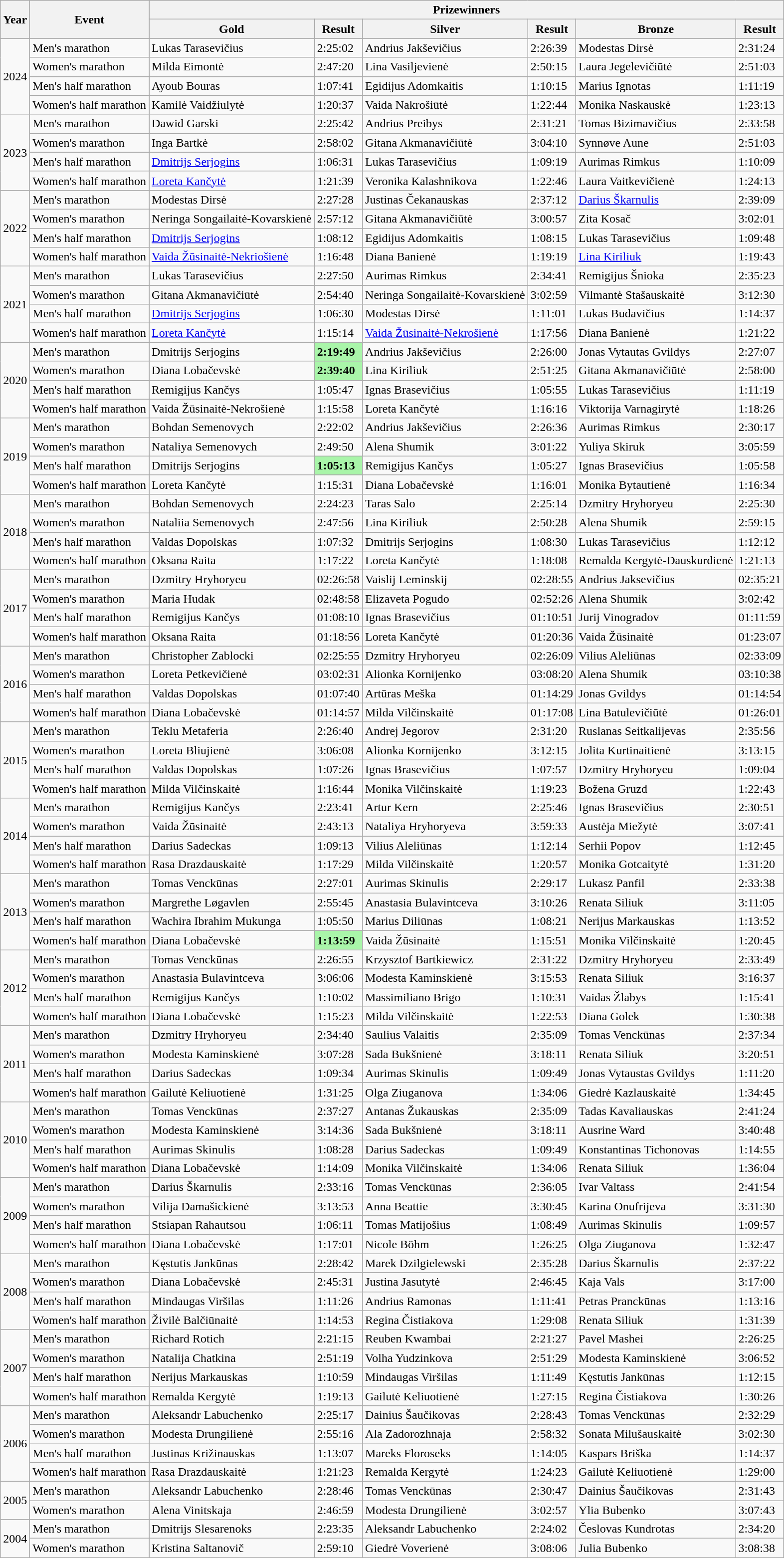<table class="wikitable">
<tr>
<th rowspan="2">Year</th>
<th rowspan="2">Event</th>
<th colspan="6">Prizewinners</th>
</tr>
<tr>
<th>Gold</th>
<th>Result</th>
<th>Silver</th>
<th>Result</th>
<th>Bronze</th>
<th>Result</th>
</tr>
<tr>
<td rowspan="4">2024</td>
<td>Men's marathon</td>
<td> Lukas Tarasevičius</td>
<td>2:25:02</td>
<td> Andrius Jakševičius</td>
<td>2:26:39</td>
<td> Modestas Dirsė</td>
<td>2:31:24</td>
</tr>
<tr>
<td>Women's marathon</td>
<td> Milda Eimontė</td>
<td>2:47:20</td>
<td> Lina Vasiljevienė</td>
<td>2:50:15</td>
<td> Laura Jegelevičiūtė</td>
<td>2:51:03</td>
</tr>
<tr>
<td>Men's half marathon</td>
<td> Ayoub Bouras</td>
<td>1:07:41</td>
<td> Egidijus Adomkaitis</td>
<td>1:10:15</td>
<td> Marius Ignotas</td>
<td>1:11:19</td>
</tr>
<tr>
<td>Women's half marathon</td>
<td> Kamilė Vaidžiulytė</td>
<td>1:20:37</td>
<td> Vaida Nakrošiūtė</td>
<td>1:22:44</td>
<td> Monika Naskauskė</td>
<td>1:23:13</td>
</tr>
<tr>
<td rowspan="4">2023</td>
<td>Men's marathon</td>
<td> Dawid Garski</td>
<td>2:25:42</td>
<td> Andrius Preibys</td>
<td>2:31:21</td>
<td> Tomas Bizimavičius</td>
<td>2:33:58</td>
</tr>
<tr>
<td>Women's marathon</td>
<td> Inga Bartkė</td>
<td>2:58:02</td>
<td> Gitana Akmanavičiūtė</td>
<td>3:04:10</td>
<td> Synnøve Aune</td>
<td>2:51:03</td>
</tr>
<tr>
<td>Men's half marathon</td>
<td> <a href='#'>Dmitrijs Serjogins</a></td>
<td>1:06:31</td>
<td> Lukas Tarasevičius</td>
<td>1:09:19</td>
<td> Aurimas Rimkus</td>
<td>1:10:09</td>
</tr>
<tr>
<td>Women's half marathon</td>
<td> <a href='#'>Loreta Kančytė</a></td>
<td>1:21:39</td>
<td> Veronika Kalashnikova</td>
<td>1:22:46</td>
<td> Laura Vaitkevičienė</td>
<td>1:24:13</td>
</tr>
<tr>
<td rowspan="4">2022</td>
<td>Men's marathon</td>
<td> Modestas Dirsė</td>
<td>2:27:28</td>
<td> Justinas Čekanauskas</td>
<td>2:37:12</td>
<td> <a href='#'>Darius Škarnulis</a></td>
<td>2:39:09</td>
</tr>
<tr>
<td>Women's marathon</td>
<td> Neringa Songailaitė-Kovarskienė</td>
<td>2:57:12</td>
<td> Gitana Akmanavičiūtė</td>
<td>3:00:57</td>
<td> Zita Kosač</td>
<td>3:02:01</td>
</tr>
<tr>
<td>Men's half marathon</td>
<td> <a href='#'>Dmitrijs Serjogins</a></td>
<td>1:08:12</td>
<td> Egidijus Adomkaitis</td>
<td>1:08:15</td>
<td> Lukas Tarasevičius</td>
<td>1:09:48</td>
</tr>
<tr>
<td>Women's half marathon</td>
<td> <a href='#'>Vaida Žūsinaitė-Nekriošienė</a></td>
<td>1:16:48</td>
<td> Diana Banienė</td>
<td>1:19:19</td>
<td> <a href='#'>Lina Kiriliuk</a></td>
<td>1:19:43</td>
</tr>
<tr>
<td rowspan="4">2021</td>
<td>Men's marathon</td>
<td> Lukas Tarasevičius</td>
<td>2:27:50</td>
<td> Aurimas Rimkus</td>
<td>2:34:41</td>
<td> Remigijus Šnioka</td>
<td>2:35:23</td>
</tr>
<tr>
<td>Women's marathon</td>
<td> Gitana Akmanavičiūtė</td>
<td>2:54:40</td>
<td> Neringa Songailaitė-Kovarskienė</td>
<td>3:02:59</td>
<td> Vilmantė Stašauskaitė</td>
<td>3:12:30</td>
</tr>
<tr>
<td>Men's half marathon</td>
<td> <a href='#'>Dmitrijs Serjogins</a></td>
<td>1:06:30</td>
<td> Modestas Dirsė</td>
<td>1:11:01</td>
<td> Lukas Budavičius</td>
<td>1:14:37</td>
</tr>
<tr>
<td>Women's half marathon</td>
<td> <a href='#'>Loreta Kančytė</a></td>
<td>1:15:14</td>
<td> <a href='#'>Vaida Žūsinaitė-Nekrošienė</a></td>
<td>1:17:56</td>
<td> Diana Banienė</td>
<td>1:21:22</td>
</tr>
<tr>
<td rowspan="4">2020</td>
<td>Men's marathon</td>
<td> Dmitrijs Serjogins</td>
<td bgcolor="#A9F5A9"><strong>2:19:49</strong></td>
<td> Andrius Jakševičius</td>
<td>2:26:00</td>
<td> Jonas Vytautas Gvildys</td>
<td>2:27:07</td>
</tr>
<tr>
<td>Women's marathon</td>
<td> Diana Lobačevskė</td>
<td bgcolor="#A9F5A9"><strong>2:39:40</strong></td>
<td> Lina Kiriliuk</td>
<td>2:51:25</td>
<td> Gitana Akmanavičiūtė</td>
<td>2:58:00</td>
</tr>
<tr>
<td>Men's half marathon</td>
<td> Remigijus Kančys</td>
<td>1:05:47</td>
<td> Ignas Brasevičius</td>
<td>1:05:55</td>
<td> Lukas Tarasevičius</td>
<td>1:11:19</td>
</tr>
<tr>
<td>Women's half marathon</td>
<td> Vaida Žūsinaitė-Nekrošienė</td>
<td>1:15:58</td>
<td> Loreta Kančytė</td>
<td>1:16:16</td>
<td> Viktorija Varnagirytė</td>
<td>1:18:26</td>
</tr>
<tr>
<td rowspan="4">2019</td>
<td>Men's marathon</td>
<td> Bohdan Semenovych</td>
<td>2:22:02</td>
<td> Andrius Jakševičius</td>
<td>2:26:36</td>
<td> Aurimas Rimkus</td>
<td>2:30:17</td>
</tr>
<tr>
<td>Women's marathon</td>
<td> Nataliya Semenovych</td>
<td>2:49:50</td>
<td> Alena Shumik</td>
<td>3:01:22</td>
<td> Yuliya Skiruk</td>
<td>3:05:59</td>
</tr>
<tr>
<td>Men's half marathon</td>
<td> Dmitrijs Serjogins</td>
<td bgcolor="#A9F5A9"><strong>1:05:13</strong></td>
<td> Remigijus Kančys</td>
<td>1:05:27</td>
<td> Ignas Brasevičius</td>
<td>1:05:58</td>
</tr>
<tr>
<td>Women's half marathon</td>
<td> Loreta Kančytė</td>
<td>1:15:31</td>
<td> Diana Lobačevskė</td>
<td>1:16:01</td>
<td> Monika Bytautienė</td>
<td>1:16:34</td>
</tr>
<tr>
<td rowspan="4">2018</td>
<td>Men's marathon</td>
<td> Bohdan Semenovych</td>
<td>2:24:23</td>
<td> Taras Salo</td>
<td>2:25:14</td>
<td> Dzmitry Hryhoryeu</td>
<td>2:25:30</td>
</tr>
<tr>
<td>Women's marathon</td>
<td> Nataliia Semenovych</td>
<td>2:47:56</td>
<td> Lina Kiriliuk</td>
<td>2:50:28</td>
<td> Alena Shumik</td>
<td>2:59:15</td>
</tr>
<tr>
<td>Men's half marathon</td>
<td>  Valdas Dopolskas</td>
<td>1:07:32</td>
<td> Dmitrijs Serjogins</td>
<td>1:08:30</td>
<td> Lukas Tarasevičius</td>
<td>1:12:12</td>
</tr>
<tr>
<td>Women's half marathon</td>
<td> Oksana Raita</td>
<td>1:17:22</td>
<td> Loreta Kančytė</td>
<td>1:18:08</td>
<td> Remalda Kergytė-Dauskurdienė</td>
<td>1:21:13</td>
</tr>
<tr>
<td rowspan="4">2017</td>
<td>Men's marathon</td>
<td> Dzmitry Hryhoryeu</td>
<td>02:26:58</td>
<td> Vaislij Leminskij</td>
<td>02:28:55</td>
<td> Andrius Jaksevičius</td>
<td>02:35:21</td>
</tr>
<tr>
<td>Women's marathon</td>
<td> Maria Hudak</td>
<td>02:48:58</td>
<td> Elizaveta Pogudo</td>
<td>02:52:26</td>
<td> Alena Shumik</td>
<td>3:02:42</td>
</tr>
<tr>
<td>Men's half marathon</td>
<td> Remigijus Kančys</td>
<td>01:08:10</td>
<td> Ignas Brasevičius</td>
<td>01:10:51</td>
<td> Jurij Vinogradov</td>
<td>01:11:59</td>
</tr>
<tr>
<td>Women's half marathon</td>
<td> Oksana Raita</td>
<td>01:18:56</td>
<td> Loreta Kančytė</td>
<td>01:20:36</td>
<td> Vaida Žūsinaitė</td>
<td>01:23:07</td>
</tr>
<tr>
<td rowspan="4">2016</td>
<td>Men's marathon</td>
<td> Christopher Zablocki</td>
<td>02:25:55</td>
<td> Dzmitry Hryhoryeu</td>
<td>02:26:09</td>
<td> Vilius Aleliūnas</td>
<td>02:33:09</td>
</tr>
<tr>
<td>Women's marathon</td>
<td> Loreta Petkevičienė</td>
<td>03:02:31</td>
<td> Alionka Kornijenko</td>
<td>03:08:20</td>
<td> Alena Shumik</td>
<td>03:10:38</td>
</tr>
<tr>
<td>Men's half marathon</td>
<td> Valdas Dopolskas</td>
<td>01:07:40</td>
<td> Artūras Meška</td>
<td>01:14:29</td>
<td> Jonas Gvildys</td>
<td>01:14:54</td>
</tr>
<tr>
<td>Women's half marathon</td>
<td> Diana Lobačevskė</td>
<td>01:14:57</td>
<td> Milda Vilčinskaitė</td>
<td>01:17:08</td>
<td> Lina Batulevičiūtė</td>
<td>01:26:01</td>
</tr>
<tr>
<td rowspan="4">2015</td>
<td>Men's marathon</td>
<td> Teklu Metaferia</td>
<td>2:26:40</td>
<td> Andrej Jegorov</td>
<td>2:31:20</td>
<td> Ruslanas Seitkalijevas</td>
<td>2:35:56</td>
</tr>
<tr>
<td>Women's marathon</td>
<td> Loreta Bliujienė</td>
<td>3:06:08</td>
<td> Alionka Kornijenko</td>
<td>3:12:15</td>
<td> Jolita Kurtinaitienė</td>
<td>3:13:15</td>
</tr>
<tr>
<td>Men's half marathon</td>
<td> Valdas Dopolskas</td>
<td>1:07:26</td>
<td> Ignas Brasevičius</td>
<td>1:07:57</td>
<td> Dzmitry Hryhoryeu</td>
<td>1:09:04</td>
</tr>
<tr>
<td>Women's half marathon</td>
<td> Milda Vilčinskaitė</td>
<td>1:16:44</td>
<td> Monika Vilčinskaitė</td>
<td>1:19:23</td>
<td> Božena Gruzd</td>
<td>1:22:43</td>
</tr>
<tr>
<td rowspan="4">2014</td>
<td>Men's marathon</td>
<td> Remigijus Kančys</td>
<td>2:23:41</td>
<td> Artur Kern</td>
<td>2:25:46</td>
<td> Ignas Brasevičius</td>
<td>2:30:51</td>
</tr>
<tr>
<td>Women's marathon</td>
<td> Vaida Žūsinaitė</td>
<td>2:43:13</td>
<td> Nataliya Hryhoryeva</td>
<td>3:59:33</td>
<td> Austėja Miežytė</td>
<td>3:07:41</td>
</tr>
<tr>
<td>Men's half marathon</td>
<td> Darius Sadeckas</td>
<td>1:09:13</td>
<td> Vilius Aleliūnas</td>
<td>1:12:14</td>
<td> Serhii Popov</td>
<td>1:12:45</td>
</tr>
<tr>
<td>Women's half marathon</td>
<td> Rasa Drazdauskaitė</td>
<td>1:17:29</td>
<td> Milda Vilčinskaitė</td>
<td>1:20:57</td>
<td> Monika Gotcaitytė</td>
<td>1:31:20</td>
</tr>
<tr>
<td rowspan="4">2013</td>
<td>Men's marathon</td>
<td> Tomas Venckūnas</td>
<td>2:27:01</td>
<td> Aurimas Skinulis</td>
<td>2:29:17</td>
<td> Lukasz Panfil</td>
<td>2:33:38</td>
</tr>
<tr>
<td>Women's marathon</td>
<td> Margrethe Løgavlen</td>
<td>2:55:45</td>
<td> Anastasia Bulavintceva</td>
<td>3:10:26</td>
<td> Renata Siliuk</td>
<td>3:11:05</td>
</tr>
<tr>
<td>Men's half marathon</td>
<td> Wachira Ibrahim Mukunga</td>
<td>1:05:50</td>
<td> Marius Diliūnas</td>
<td>1:08:21</td>
<td> Nerijus Markauskas</td>
<td>1:13:52</td>
</tr>
<tr>
<td>Women's half marathon</td>
<td> Diana Lobačevskė</td>
<td bgcolor="#A9F5A9"><strong>1:13:59</strong></td>
<td> Vaida Žūsinaitė</td>
<td>1:15:51</td>
<td> Monika Vilčinskaitė</td>
<td>1:20:45</td>
</tr>
<tr>
<td rowspan="4">2012</td>
<td>Men's marathon</td>
<td> Tomas Venckūnas</td>
<td>2:26:55</td>
<td> Krzysztof Bartkiewicz</td>
<td>2:31:22</td>
<td> Dzmitry Hryhoryeu</td>
<td>2:33:49</td>
</tr>
<tr>
<td>Women's marathon</td>
<td> Anastasia Bulavintceva</td>
<td>3:06:06</td>
<td> Modesta Kaminskienė</td>
<td>3:15:53</td>
<td> Renata Siliuk</td>
<td>3:16:37</td>
</tr>
<tr>
<td>Men's half marathon</td>
<td> Remigijus Kančys</td>
<td>1:10:02</td>
<td> Massimiliano Brigo</td>
<td>1:10:31</td>
<td> Vaidas Žlabys</td>
<td>1:15:41</td>
</tr>
<tr>
<td>Women's half marathon</td>
<td> Diana Lobačevskė</td>
<td>1:15:23</td>
<td> Milda Vilčinskaitė</td>
<td>1:22:53</td>
<td> Diana Golek</td>
<td>1:30:38</td>
</tr>
<tr>
<td rowspan="4">2011</td>
<td>Men's marathon</td>
<td> Dzmitry Hryhoryeu</td>
<td>2:34:40</td>
<td> Saulius Valaitis</td>
<td>2:35:09</td>
<td> Tomas Venckūnas</td>
<td>2:37:34</td>
</tr>
<tr>
<td>Women's marathon</td>
<td> Modesta Kaminskienė</td>
<td>3:07:28</td>
<td> Sada Bukšnienė</td>
<td>3:18:11</td>
<td> Renata Siliuk</td>
<td>3:20:51</td>
</tr>
<tr>
<td>Men's half marathon</td>
<td> Darius Sadeckas</td>
<td>1:09:34</td>
<td> Aurimas Skinulis</td>
<td>1:09:49</td>
<td> Jonas Vytaustas Gvildys</td>
<td>1:11:20</td>
</tr>
<tr>
<td>Women's half marathon</td>
<td> Gailutė Keliuotienė</td>
<td>1:31:25</td>
<td> Olga Ziuganova</td>
<td>1:34:06</td>
<td> Giedrė Kazlauskaitė</td>
<td>1:34:45</td>
</tr>
<tr>
<td rowspan="4">2010</td>
<td>Men's marathon</td>
<td> Tomas Venckūnas</td>
<td>2:37:27</td>
<td> Antanas Žukauskas</td>
<td>2:35:09</td>
<td> Tadas Kavaliauskas</td>
<td>2:41:24</td>
</tr>
<tr>
<td>Women's marathon</td>
<td> Modesta Kaminskienė</td>
<td>3:14:36</td>
<td> Sada Bukšnienė</td>
<td>3:18:11</td>
<td> Ausrine Ward</td>
<td>3:40:48</td>
</tr>
<tr>
<td>Men's half marathon</td>
<td> Aurimas Skinulis</td>
<td>1:08:28</td>
<td> Darius Sadeckas</td>
<td>1:09:49</td>
<td> Konstantinas Tichonovas</td>
<td>1:14:55</td>
</tr>
<tr>
<td>Women's half marathon</td>
<td> Diana Lobačevskė</td>
<td>1:14:09</td>
<td> Monika Vilčinskaitė</td>
<td>1:34:06</td>
<td> Renata Siliuk</td>
<td>1:36:04</td>
</tr>
<tr>
<td rowspan="4">2009</td>
<td>Men's marathon</td>
<td> Darius Škarnulis</td>
<td>2:33:16</td>
<td> Tomas Venckūnas</td>
<td>2:36:05</td>
<td> Ivar Valtass</td>
<td>2:41:54</td>
</tr>
<tr>
<td>Women's marathon</td>
<td> Vilija Damašickienė</td>
<td>3:13:53</td>
<td> Anna Beattie</td>
<td>3:30:45</td>
<td> Karina Onufrijeva</td>
<td>3:31:30</td>
</tr>
<tr>
<td>Men's half marathon</td>
<td> Stsiapan Rahautsou</td>
<td>1:06:11</td>
<td> Tomas Matijošius</td>
<td>1:08:49</td>
<td> Aurimas Skinulis</td>
<td>1:09:57</td>
</tr>
<tr>
<td>Women's half marathon</td>
<td> Diana Lobačevskė</td>
<td>1:17:01</td>
<td> Nicole Böhm</td>
<td>1:26:25</td>
<td> Olga Ziuganova</td>
<td>1:32:47</td>
</tr>
<tr>
<td rowspan="4">2008</td>
<td>Men's marathon</td>
<td> Kęstutis Jankūnas</td>
<td>2:28:42</td>
<td> Marek Dzilgielewski</td>
<td>2:35:28</td>
<td> Darius Škarnulis</td>
<td>2:37:22</td>
</tr>
<tr>
<td>Women's marathon</td>
<td> Diana Lobačevskė</td>
<td>2:45:31</td>
<td> Justina Jasutytė</td>
<td>2:46:45</td>
<td> Kaja Vals</td>
<td>3:17:00</td>
</tr>
<tr>
<td>Men's half marathon</td>
<td> Mindaugas Viršilas</td>
<td>1:11:26</td>
<td> Andrius Ramonas</td>
<td>1:11:41</td>
<td> Petras Pranckūnas</td>
<td>1:13:16</td>
</tr>
<tr>
<td>Women's half marathon</td>
<td> Živilė Balčiūnaitė</td>
<td>1:14:53</td>
<td> Regina Čistiakova</td>
<td>1:29:08</td>
<td> Renata Siliuk</td>
<td>1:31:39</td>
</tr>
<tr>
<td rowspan="4">2007</td>
<td>Men's marathon</td>
<td> Richard Rotich</td>
<td>2:21:15</td>
<td> Reuben Kwambai</td>
<td>2:21:27</td>
<td> Pavel Mashei</td>
<td>2:26:25</td>
</tr>
<tr>
<td>Women's marathon</td>
<td> Natalija Chatkina</td>
<td>2:51:19</td>
<td> Volha Yudzinkova</td>
<td>2:51:29</td>
<td> Modesta Kaminskienė</td>
<td>3:06:52</td>
</tr>
<tr>
<td>Men's half marathon</td>
<td> Nerijus Markauskas</td>
<td>1:10:59</td>
<td> Mindaugas Viršilas</td>
<td>1:11:49</td>
<td> Kęstutis Jankūnas</td>
<td>1:12:15</td>
</tr>
<tr>
<td>Women's half marathon</td>
<td> Remalda Kergytė</td>
<td>1:19:13</td>
<td> Gailutė Keliuotienė</td>
<td>1:27:15</td>
<td> Regina Čistiakova</td>
<td>1:30:26</td>
</tr>
<tr>
<td rowspan="4">2006</td>
<td>Men's marathon</td>
<td> Aleksandr Labuchenko</td>
<td>2:25:17</td>
<td> Dainius Šaučikovas</td>
<td>2:28:43</td>
<td> Tomas Venckūnas</td>
<td>2:32:29</td>
</tr>
<tr>
<td>Women's marathon</td>
<td> Modesta Drungilienė</td>
<td>2:55:16</td>
<td> Ala Zadorozhnaja</td>
<td>2:58:32</td>
<td> Sonata Milušauskaitė</td>
<td>3:02:30</td>
</tr>
<tr>
<td>Men's half marathon</td>
<td> Justinas Križinauskas</td>
<td>1:13:07</td>
<td> Mareks Floroseks</td>
<td>1:14:05</td>
<td> Kaspars Briška</td>
<td>1:14:37</td>
</tr>
<tr>
<td>Women's half marathon</td>
<td> Rasa Drazdauskaitė</td>
<td>1:21:23</td>
<td> Remalda Kergytė</td>
<td>1:24:23</td>
<td> Gailutė Keliuotienė</td>
<td>1:29:00</td>
</tr>
<tr>
<td rowspan="2">2005</td>
<td>Men's marathon</td>
<td> Aleksandr Labuchenko</td>
<td>2:28:46</td>
<td> Tomas Venckūnas</td>
<td>2:30:47</td>
<td> Dainius Šaučikovas</td>
<td>2:31:43</td>
</tr>
<tr>
<td>Women's marathon</td>
<td> Alena Vinitskaja</td>
<td>2:46:59</td>
<td> Modesta Drungilienė</td>
<td>3:02:57</td>
<td> Ylia Bubenko</td>
<td>3:07:43</td>
</tr>
<tr>
<td rowspan="2">2004</td>
<td>Men's marathon</td>
<td> Dmitrijs Slesarenoks</td>
<td>2:23:35</td>
<td> Aleksandr Labuchenko</td>
<td>2:24:02</td>
<td> Česlovas Kundrotas</td>
<td>2:34:20</td>
</tr>
<tr>
<td>Women's marathon</td>
<td> Kristina Saltanovič</td>
<td>2:59:10</td>
<td> Giedrė Voverienė</td>
<td>3:08:06</td>
<td> Julia Bubenko</td>
<td>3:08:38</td>
</tr>
</table>
